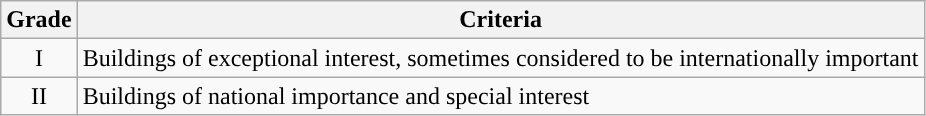<table class="wikitable">
<tr>
<th>Grade</th>
<th>Criteria</th>
</tr>
<tr>
<td align="center" >I</td>
<td>Buildings of exceptional interest, sometimes considered to be internationally important</td>
</tr>
<tr>
<td align="center" >II</td>
<td>Buildings of national importance and special interest</td>
</tr>
</table>
